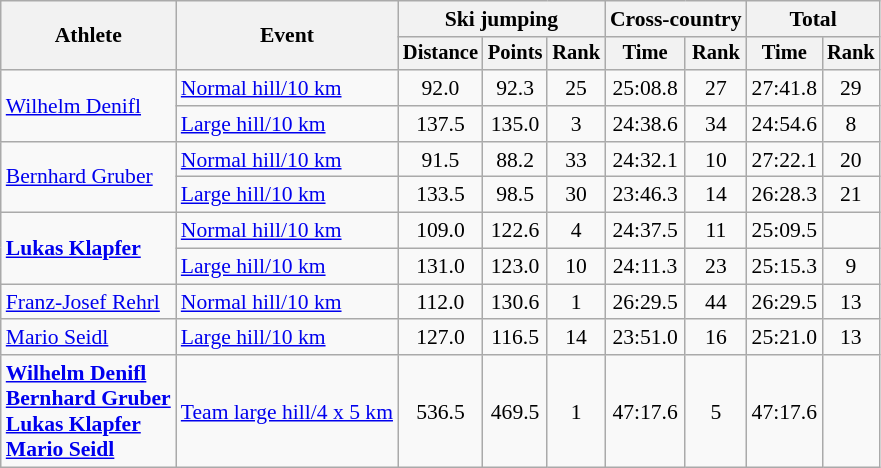<table class="wikitable" style="font-size:90%">
<tr>
<th rowspan="2">Athlete</th>
<th rowspan="2">Event</th>
<th colspan="3">Ski jumping</th>
<th colspan="2">Cross-country</th>
<th colspan="2">Total</th>
</tr>
<tr style="font-size:95%">
<th>Distance</th>
<th>Points</th>
<th>Rank</th>
<th>Time</th>
<th>Rank</th>
<th>Time</th>
<th>Rank</th>
</tr>
<tr align=center>
<td align=left rowspan=2><a href='#'>Wilhelm Denifl</a></td>
<td align=left><a href='#'>Normal hill/10 km</a></td>
<td>92.0</td>
<td>92.3</td>
<td>25</td>
<td>25:08.8</td>
<td>27</td>
<td>27:41.8</td>
<td>29</td>
</tr>
<tr align=center>
<td align=left><a href='#'>Large hill/10 km</a></td>
<td>137.5</td>
<td>135.0</td>
<td>3</td>
<td>24:38.6</td>
<td>34</td>
<td>24:54.6</td>
<td>8</td>
</tr>
<tr align=center>
<td align=left rowspan=2><a href='#'>Bernhard Gruber</a></td>
<td align=left><a href='#'>Normal hill/10 km</a></td>
<td>91.5</td>
<td>88.2</td>
<td>33</td>
<td>24:32.1</td>
<td>10</td>
<td>27:22.1</td>
<td>20</td>
</tr>
<tr align=center>
<td align=left><a href='#'>Large hill/10 km</a></td>
<td>133.5</td>
<td>98.5</td>
<td>30</td>
<td>23:46.3</td>
<td>14</td>
<td>26:28.3</td>
<td>21</td>
</tr>
<tr align=center>
<td align=left rowspan=2><strong><a href='#'>Lukas Klapfer</a></strong></td>
<td align=left><a href='#'>Normal hill/10 km</a></td>
<td>109.0</td>
<td>122.6</td>
<td>4</td>
<td>24:37.5</td>
<td>11</td>
<td>25:09.5</td>
<td></td>
</tr>
<tr align=center>
<td align=left><a href='#'>Large hill/10 km</a></td>
<td>131.0</td>
<td>123.0</td>
<td>10</td>
<td>24:11.3</td>
<td>23</td>
<td>25:15.3</td>
<td>9</td>
</tr>
<tr align=center>
<td align=left><a href='#'>Franz-Josef Rehrl</a></td>
<td align=left><a href='#'>Normal hill/10 km</a></td>
<td>112.0</td>
<td>130.6</td>
<td>1</td>
<td>26:29.5</td>
<td>44</td>
<td>26:29.5</td>
<td>13</td>
</tr>
<tr align=center>
<td align=left><a href='#'>Mario Seidl</a></td>
<td align=left><a href='#'>Large hill/10 km</a></td>
<td>127.0</td>
<td>116.5</td>
<td>14</td>
<td>23:51.0</td>
<td>16</td>
<td>25:21.0</td>
<td>13</td>
</tr>
<tr align=center>
<td align=left><strong><a href='#'>Wilhelm Denifl</a><br><a href='#'>Bernhard Gruber</a><br><a href='#'>Lukas Klapfer</a><br><a href='#'>Mario Seidl</a></strong></td>
<td align=left><a href='#'>Team large hill/4 x 5 km</a></td>
<td>536.5</td>
<td>469.5</td>
<td>1</td>
<td>47:17.6</td>
<td>5</td>
<td>47:17.6</td>
<td></td>
</tr>
</table>
